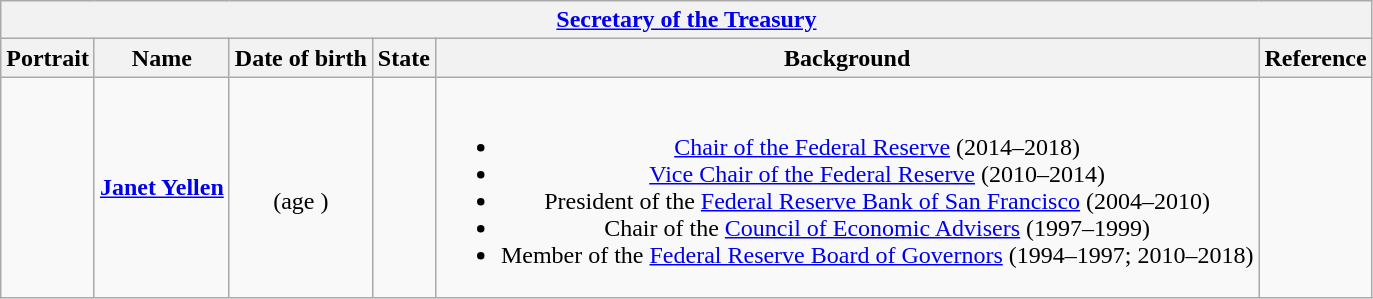<table class="wikitable collapsible" style="text-align:center;">
<tr>
<th colspan="6"><a href='#'>Secretary of the Treasury</a></th>
</tr>
<tr>
<th>Portrait</th>
<th>Name</th>
<th>Date of birth</th>
<th>State</th>
<th>Background</th>
<th>Reference</th>
</tr>
<tr>
<td></td>
<td><strong><a href='#'>Janet Yellen</a></strong></td>
<td><br>(age )</td>
<td></td>
<td><br><ul><li><a href='#'>Chair of the Federal Reserve</a> (2014–2018)</li><li><a href='#'>Vice Chair of the Federal Reserve</a> (2010–2014)</li><li>President of the <a href='#'>Federal Reserve Bank of San Francisco</a> (2004–2010)</li><li>Chair of the <a href='#'>Council of Economic Advisers</a> (1997–1999)</li><li>Member of the <a href='#'>Federal Reserve Board of Governors</a> (1994–1997; 2010–2018)</li></ul></td>
<td></td>
</tr>
</table>
